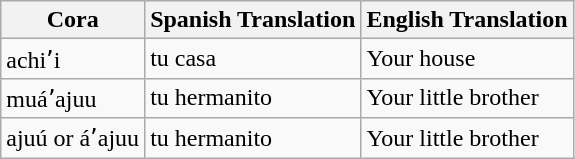<table class="wikitable">
<tr>
<th>Cora</th>
<th>Spanish Translation</th>
<th>English Translation</th>
</tr>
<tr>
<td>achiʼi</td>
<td>tu casa</td>
<td>Your house</td>
</tr>
<tr>
<td>muáʼajuu</td>
<td>tu hermanito</td>
<td>Your little brother</td>
</tr>
<tr>
<td>ajuú or áʼajuu</td>
<td>tu hermanito</td>
<td>Your little brother</td>
</tr>
</table>
